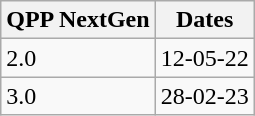<table class="wikitable">
<tr>
<th>QPP NextGen</th>
<th>Dates</th>
</tr>
<tr>
<td>2.0</td>
<td>12-05-22</td>
</tr>
<tr>
<td>3.0</td>
<td>28-02-23</td>
</tr>
</table>
